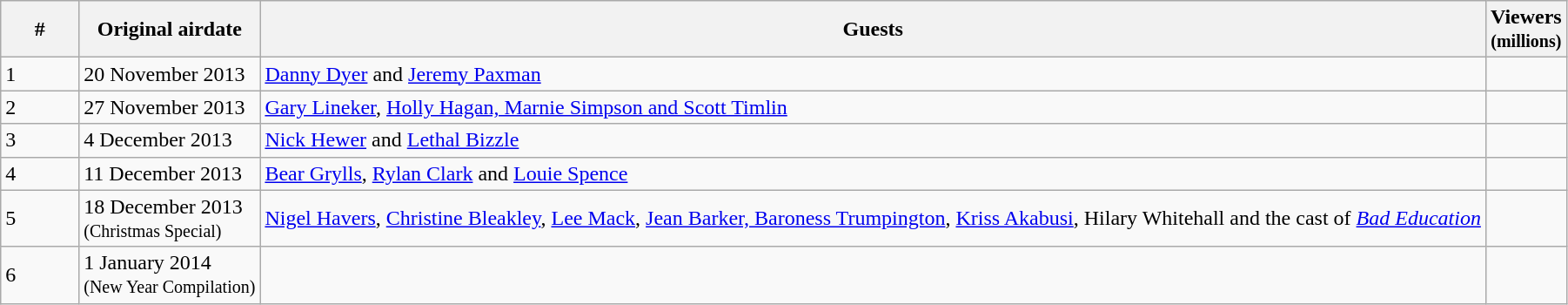<table class="wikitable">
<tr>
<th style="width:5%;">#</th>
<th>Original airdate</th>
<th>Guests</th>
<th>Viewers<br><small>(millions)</small></th>
</tr>
<tr>
<td>1</td>
<td>20 November 2013</td>
<td><a href='#'>Danny Dyer</a> and <a href='#'>Jeremy Paxman</a></td>
<td></td>
</tr>
<tr>
<td>2</td>
<td>27 November 2013</td>
<td><a href='#'>Gary Lineker</a>, <a href='#'>Holly Hagan, Marnie Simpson and Scott Timlin</a></td>
<td></td>
</tr>
<tr>
<td>3</td>
<td>4 December 2013</td>
<td><a href='#'>Nick Hewer</a> and <a href='#'>Lethal Bizzle</a></td>
<td></td>
</tr>
<tr>
<td>4</td>
<td>11 December 2013</td>
<td><a href='#'>Bear Grylls</a>, <a href='#'>Rylan Clark</a> and <a href='#'>Louie Spence</a></td>
<td></td>
</tr>
<tr>
<td>5</td>
<td>18 December 2013<br><small>(Christmas Special)</small></td>
<td><a href='#'>Nigel Havers</a>, <a href='#'>Christine Bleakley</a>, <a href='#'>Lee Mack</a>, <a href='#'>Jean Barker, Baroness Trumpington</a>, <a href='#'>Kriss Akabusi</a>, Hilary Whitehall and the cast of <em><a href='#'>Bad Education</a></em></td>
<td></td>
</tr>
<tr>
<td>6</td>
<td>1 January 2014<br><small>(New Year Compilation)</small></td>
<td></td>
<td></td>
</tr>
</table>
